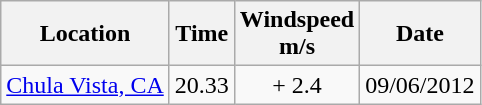<table class="wikitable" style= "text-align: center">
<tr>
<th>Location</th>
<th>Time</th>
<th>Windspeed<br>m/s</th>
<th>Date</th>
</tr>
<tr>
<td><a href='#'>Chula Vista, CA</a></td>
<td>20.33</td>
<td>+ 2.4</td>
<td>09/06/2012</td>
</tr>
</table>
